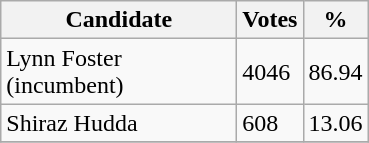<table class="wikitable">
<tr>
<th bgcolor="#DDDDFF" width="150px">Candidate</th>
<th bgcolor="#DDDDFF">Votes</th>
<th bgcolor="#DDDDFF">%</th>
</tr>
<tr>
<td>Lynn Foster (incumbent)</td>
<td>4046</td>
<td>86.94</td>
</tr>
<tr>
<td>Shiraz Hudda</td>
<td>608</td>
<td>13.06</td>
</tr>
<tr>
</tr>
</table>
